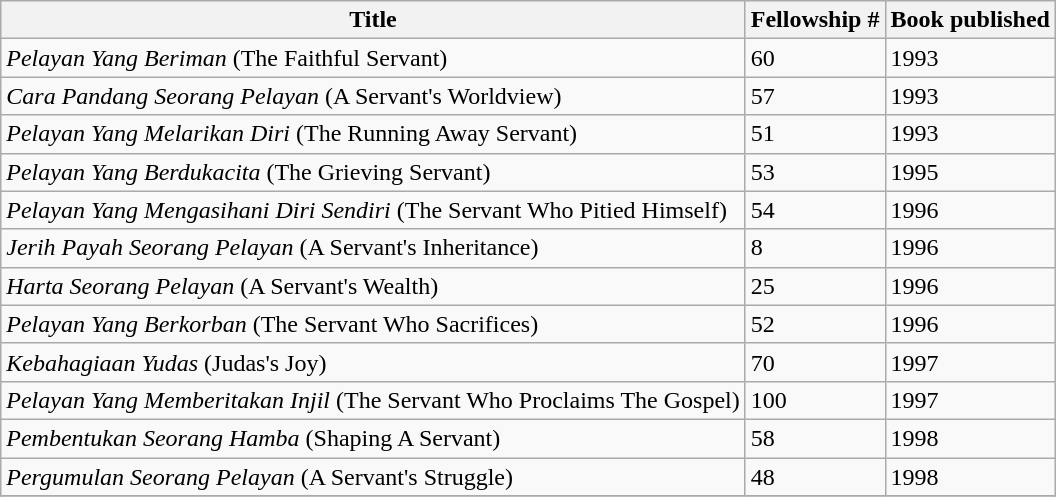<table class="wikitable sortable">
<tr>
<th>Title</th>
<th>Fellowship #</th>
<th>Book published</th>
</tr>
<tr>
<td><em>Pelayan Yang Beriman</em> (The Faithful Servant)</td>
<td>60</td>
<td>1993</td>
</tr>
<tr>
<td><em>Cara Pandang Seorang Pelayan</em> (A Servant's Worldview)</td>
<td>57</td>
<td>1993</td>
</tr>
<tr>
<td><em>Pelayan Yang Melarikan Diri</em> (The Running Away Servant)</td>
<td>51</td>
<td>1993</td>
</tr>
<tr>
<td><em>Pelayan Yang Berdukacita</em> (The Grieving Servant)</td>
<td>53</td>
<td>1995</td>
</tr>
<tr>
<td><em>Pelayan Yang Mengasihani Diri Sendiri</em> (The Servant Who Pitied Himself)</td>
<td>54</td>
<td>1996</td>
</tr>
<tr>
<td><em>Jerih Payah Seorang Pelayan</em> (A Servant's Inheritance)</td>
<td>8</td>
<td>1996</td>
</tr>
<tr>
<td><em>Harta Seorang Pelayan</em> (A Servant's Wealth)</td>
<td>25</td>
<td>1996</td>
</tr>
<tr>
<td><em>Pelayan Yang Berkorban</em> (The Servant Who Sacrifices)</td>
<td>52</td>
<td>1996</td>
</tr>
<tr>
<td><em>Kebahagiaan Yudas</em> (Judas's Joy)</td>
<td>70</td>
<td>1997</td>
</tr>
<tr>
<td><em>Pelayan Yang Memberitakan Injil</em> (The Servant Who Proclaims The Gospel)</td>
<td>100</td>
<td>1997</td>
</tr>
<tr>
<td><em>Pembentukan Seorang Hamba</em> (Shaping A Servant)</td>
<td>58</td>
<td>1998</td>
</tr>
<tr>
<td><em>Pergumulan Seorang Pelayan</em> (A Servant's Struggle)</td>
<td>48</td>
<td>1998</td>
</tr>
<tr>
</tr>
</table>
